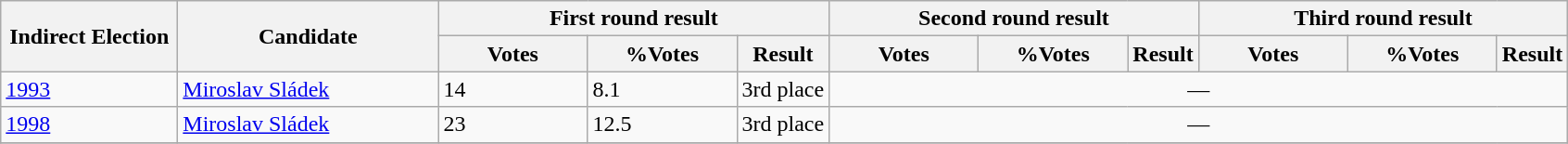<table class="wikitable">
<tr>
<th width="120" rowspan="2">Indirect Election</th>
<th width="180" rowspan="2">Candidate</th>
<th width="200" colspan=3>First round result</th>
<th width="200" colspan=3>Second round result</th>
<th width="200" colspan=3>Third round result</th>
</tr>
<tr>
<th width="100">Votes</th>
<th width="100">%Votes</th>
<th>Result</th>
<th width="100">Votes</th>
<th width="100">%Votes</th>
<th>Result</th>
<th width="100">Votes</th>
<th width="100">%Votes</th>
<th>Result</th>
</tr>
<tr>
<td><a href='#'>1993</a></td>
<td><a href='#'>Miroslav Sládek</a></td>
<td>14</td>
<td>8.1</td>
<td>3rd place</td>
<td colspan=6 align=center>—</td>
</tr>
<tr>
<td><a href='#'>1998</a></td>
<td><a href='#'>Miroslav Sládek</a></td>
<td>23</td>
<td>12.5</td>
<td>3rd place</td>
<td colspan=6 align=center>—</td>
</tr>
<tr>
</tr>
</table>
